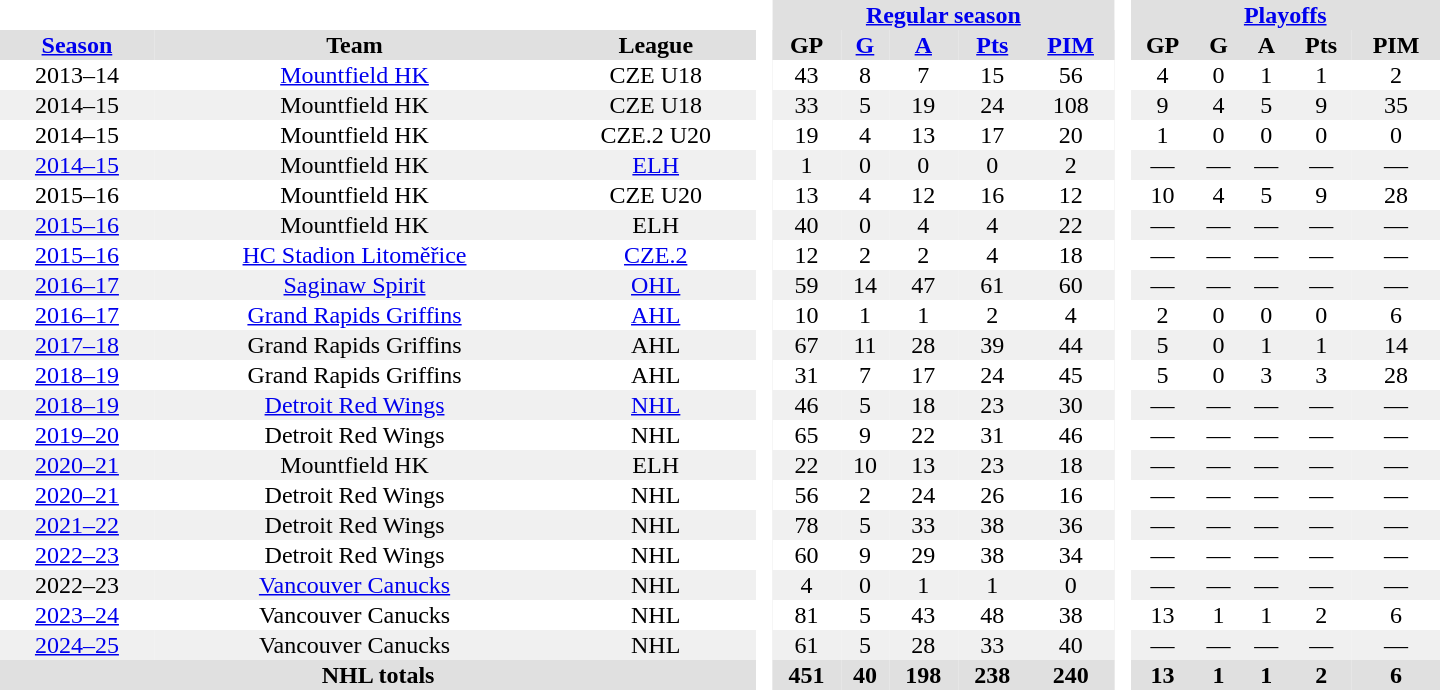<table border="0" cellpadding="1" cellspacing="0" style="text-align:center; width:60em;">
<tr bgcolor="#e0e0e0">
<th colspan="3" bgcolor="#ffffff"> </th>
<th rowspan="99" bgcolor="#ffffff"> </th>
<th colspan="5"><a href='#'>Regular season</a></th>
<th rowspan="99" bgcolor="#ffffff"> </th>
<th colspan="5"><a href='#'>Playoffs</a></th>
</tr>
<tr bgcolor="#e0e0e0">
<th><a href='#'>Season</a></th>
<th>Team</th>
<th>League</th>
<th>GP</th>
<th><a href='#'>G</a></th>
<th><a href='#'>A</a></th>
<th><a href='#'>Pts</a></th>
<th><a href='#'>PIM</a></th>
<th>GP</th>
<th>G</th>
<th>A</th>
<th>Pts</th>
<th>PIM</th>
</tr>
<tr>
<td>2013–14</td>
<td><a href='#'>Mountfield HK</a></td>
<td>CZE U18</td>
<td>43</td>
<td>8</td>
<td>7</td>
<td>15</td>
<td>56</td>
<td>4</td>
<td>0</td>
<td>1</td>
<td>1</td>
<td>2</td>
</tr>
<tr bgcolor="#f0f0f0">
<td>2014–15</td>
<td>Mountfield HK</td>
<td>CZE U18</td>
<td>33</td>
<td>5</td>
<td>19</td>
<td>24</td>
<td>108</td>
<td>9</td>
<td>4</td>
<td>5</td>
<td>9</td>
<td>35</td>
</tr>
<tr>
<td>2014–15</td>
<td>Mountfield HK</td>
<td>CZE.2 U20</td>
<td>19</td>
<td>4</td>
<td>13</td>
<td>17</td>
<td>20</td>
<td>1</td>
<td>0</td>
<td>0</td>
<td>0</td>
<td>0</td>
</tr>
<tr bgcolor="#f0f0f0">
<td><a href='#'>2014–15</a></td>
<td>Mountfield HK</td>
<td><a href='#'>ELH</a></td>
<td>1</td>
<td>0</td>
<td>0</td>
<td>0</td>
<td>2</td>
<td>—</td>
<td>—</td>
<td>—</td>
<td>—</td>
<td>—</td>
</tr>
<tr>
<td>2015–16</td>
<td>Mountfield HK</td>
<td>CZE U20</td>
<td>13</td>
<td>4</td>
<td>12</td>
<td>16</td>
<td>12</td>
<td>10</td>
<td>4</td>
<td>5</td>
<td>9</td>
<td>28</td>
</tr>
<tr bgcolor="#f0f0f0">
<td><a href='#'>2015–16</a></td>
<td>Mountfield HK</td>
<td>ELH</td>
<td>40</td>
<td>0</td>
<td>4</td>
<td>4</td>
<td>22</td>
<td>—</td>
<td>—</td>
<td>—</td>
<td>—</td>
<td>—</td>
</tr>
<tr>
<td><a href='#'>2015–16</a></td>
<td><a href='#'>HC Stadion Litoměřice</a></td>
<td><a href='#'>CZE.2</a></td>
<td>12</td>
<td>2</td>
<td>2</td>
<td>4</td>
<td>18</td>
<td>—</td>
<td>—</td>
<td>—</td>
<td>—</td>
<td>—</td>
</tr>
<tr bgcolor="#f0f0f0">
<td><a href='#'>2016–17</a></td>
<td><a href='#'>Saginaw Spirit</a></td>
<td><a href='#'>OHL</a></td>
<td>59</td>
<td>14</td>
<td>47</td>
<td>61</td>
<td>60</td>
<td>—</td>
<td>—</td>
<td>—</td>
<td>—</td>
<td>—</td>
</tr>
<tr>
<td><a href='#'>2016–17</a></td>
<td><a href='#'>Grand Rapids Griffins</a></td>
<td><a href='#'>AHL</a></td>
<td>10</td>
<td>1</td>
<td>1</td>
<td>2</td>
<td>4</td>
<td>2</td>
<td>0</td>
<td>0</td>
<td>0</td>
<td>6</td>
</tr>
<tr bgcolor="#f0f0f0">
<td><a href='#'>2017–18</a></td>
<td>Grand Rapids Griffins</td>
<td>AHL</td>
<td>67</td>
<td>11</td>
<td>28</td>
<td>39</td>
<td>44</td>
<td>5</td>
<td>0</td>
<td>1</td>
<td>1</td>
<td>14</td>
</tr>
<tr>
<td><a href='#'>2018–19</a></td>
<td>Grand Rapids Griffins</td>
<td>AHL</td>
<td>31</td>
<td>7</td>
<td>17</td>
<td>24</td>
<td>45</td>
<td>5</td>
<td>0</td>
<td>3</td>
<td>3</td>
<td>28</td>
</tr>
<tr bgcolor="#f0f0f0">
<td><a href='#'>2018–19</a></td>
<td><a href='#'>Detroit Red Wings</a></td>
<td><a href='#'>NHL</a></td>
<td>46</td>
<td>5</td>
<td>18</td>
<td>23</td>
<td>30</td>
<td>—</td>
<td>—</td>
<td>—</td>
<td>—</td>
<td>—</td>
</tr>
<tr>
<td><a href='#'>2019–20</a></td>
<td>Detroit Red Wings</td>
<td>NHL</td>
<td>65</td>
<td>9</td>
<td>22</td>
<td>31</td>
<td>46</td>
<td>—</td>
<td>—</td>
<td>—</td>
<td>—</td>
<td>—</td>
</tr>
<tr bgcolor="#f0f0f0">
<td><a href='#'>2020–21</a></td>
<td>Mountfield HK</td>
<td>ELH</td>
<td>22</td>
<td>10</td>
<td>13</td>
<td>23</td>
<td>18</td>
<td>—</td>
<td>—</td>
<td>—</td>
<td>—</td>
<td>—</td>
</tr>
<tr>
<td><a href='#'>2020–21</a></td>
<td>Detroit Red Wings</td>
<td>NHL</td>
<td>56</td>
<td>2</td>
<td>24</td>
<td>26</td>
<td>16</td>
<td>—</td>
<td>—</td>
<td>—</td>
<td>—</td>
<td>—</td>
</tr>
<tr bgcolor="#f0f0f0">
<td><a href='#'>2021–22</a></td>
<td>Detroit Red Wings</td>
<td>NHL</td>
<td>78</td>
<td>5</td>
<td>33</td>
<td>38</td>
<td>36</td>
<td>—</td>
<td>—</td>
<td>—</td>
<td>—</td>
<td>—</td>
</tr>
<tr>
<td><a href='#'>2022–23</a></td>
<td>Detroit Red Wings</td>
<td>NHL</td>
<td>60</td>
<td>9</td>
<td>29</td>
<td>38</td>
<td>34</td>
<td>—</td>
<td>—</td>
<td>—</td>
<td>—</td>
<td>—</td>
</tr>
<tr bgcolor="#f0f0f0">
<td>2022–23</td>
<td><a href='#'>Vancouver Canucks</a></td>
<td>NHL</td>
<td>4</td>
<td>0</td>
<td>1</td>
<td>1</td>
<td>0</td>
<td>—</td>
<td>—</td>
<td>—</td>
<td>—</td>
<td>—</td>
</tr>
<tr>
<td><a href='#'>2023–24</a></td>
<td>Vancouver Canucks</td>
<td>NHL</td>
<td>81</td>
<td>5</td>
<td>43</td>
<td>48</td>
<td>38</td>
<td>13</td>
<td>1</td>
<td>1</td>
<td>2</td>
<td>6</td>
</tr>
<tr bgcolor="#f0f0f0">
<td><a href='#'>2024–25</a></td>
<td>Vancouver Canucks</td>
<td>NHL</td>
<td>61</td>
<td>5</td>
<td>28</td>
<td>33</td>
<td>40</td>
<td>—</td>
<td>—</td>
<td>—</td>
<td>—</td>
<td>—</td>
</tr>
<tr bgcolor="#e0e0e0">
<th colspan="3">NHL totals</th>
<th>451</th>
<th>40</th>
<th>198</th>
<th>238</th>
<th>240</th>
<th>13</th>
<th>1</th>
<th>1</th>
<th>2</th>
<th>6</th>
</tr>
</table>
